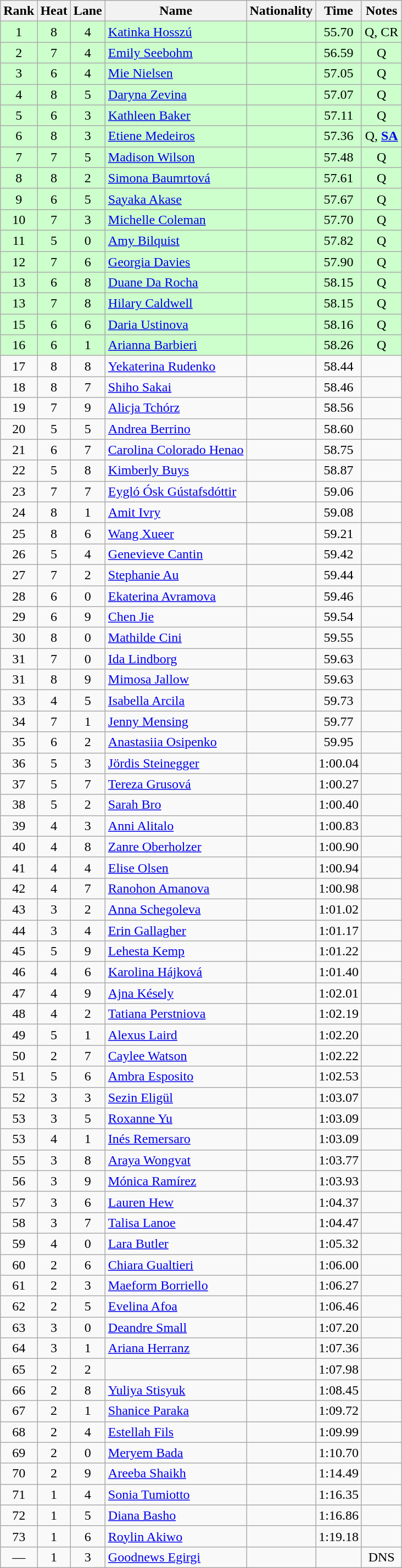<table class="wikitable sortable" style="text-align:center">
<tr>
<th>Rank</th>
<th>Heat</th>
<th>Lane</th>
<th>Name</th>
<th>Nationality</th>
<th>Time</th>
<th>Notes</th>
</tr>
<tr bgcolor=ccffcc>
<td>1</td>
<td>8</td>
<td>4</td>
<td align=left><a href='#'>Katinka Hosszú</a></td>
<td align=left></td>
<td>55.70</td>
<td>Q, CR</td>
</tr>
<tr bgcolor=ccffcc>
<td>2</td>
<td>7</td>
<td>4</td>
<td align=left><a href='#'>Emily Seebohm</a></td>
<td align=left></td>
<td>56.59</td>
<td>Q</td>
</tr>
<tr bgcolor=ccffcc>
<td>3</td>
<td>6</td>
<td>4</td>
<td align=left><a href='#'>Mie Nielsen</a></td>
<td align=left></td>
<td>57.05</td>
<td>Q</td>
</tr>
<tr bgcolor=ccffcc>
<td>4</td>
<td>8</td>
<td>5</td>
<td align=left><a href='#'>Daryna Zevina</a></td>
<td align=left></td>
<td>57.07</td>
<td>Q</td>
</tr>
<tr bgcolor=ccffcc>
<td>5</td>
<td>6</td>
<td>3</td>
<td align=left><a href='#'>Kathleen Baker</a></td>
<td align=left></td>
<td>57.11</td>
<td>Q</td>
</tr>
<tr bgcolor=ccffcc>
<td>6</td>
<td>8</td>
<td>3</td>
<td align=left><a href='#'>Etiene Medeiros</a></td>
<td align=left></td>
<td>57.36</td>
<td>Q, <strong><a href='#'>SA</a></strong></td>
</tr>
<tr bgcolor=ccffcc>
<td>7</td>
<td>7</td>
<td>5</td>
<td align=left><a href='#'>Madison Wilson</a></td>
<td align=left></td>
<td>57.48</td>
<td>Q</td>
</tr>
<tr bgcolor=ccffcc>
<td>8</td>
<td>8</td>
<td>2</td>
<td align=left><a href='#'>Simona Baumrtová</a></td>
<td align=left></td>
<td>57.61</td>
<td>Q</td>
</tr>
<tr bgcolor=ccffcc>
<td>9</td>
<td>6</td>
<td>5</td>
<td align=left><a href='#'>Sayaka Akase</a></td>
<td align=left></td>
<td>57.67</td>
<td>Q</td>
</tr>
<tr bgcolor=ccffcc>
<td>10</td>
<td>7</td>
<td>3</td>
<td align=left><a href='#'>Michelle Coleman</a></td>
<td align=left></td>
<td>57.70</td>
<td>Q</td>
</tr>
<tr bgcolor=ccffcc>
<td>11</td>
<td>5</td>
<td>0</td>
<td align=left><a href='#'>Amy Bilquist</a></td>
<td align=left></td>
<td>57.82</td>
<td>Q</td>
</tr>
<tr bgcolor=ccffcc>
<td>12</td>
<td>7</td>
<td>6</td>
<td align=left><a href='#'>Georgia Davies</a></td>
<td align=left></td>
<td>57.90</td>
<td>Q</td>
</tr>
<tr bgcolor=ccffcc>
<td>13</td>
<td>6</td>
<td>8</td>
<td align=left><a href='#'>Duane Da Rocha</a></td>
<td align=left></td>
<td>58.15</td>
<td>Q</td>
</tr>
<tr bgcolor=ccffcc>
<td>13</td>
<td>7</td>
<td>8</td>
<td align=left><a href='#'>Hilary Caldwell</a></td>
<td align=left></td>
<td>58.15</td>
<td>Q</td>
</tr>
<tr bgcolor=ccffcc>
<td>15</td>
<td>6</td>
<td>6</td>
<td align=left><a href='#'>Daria Ustinova</a></td>
<td align=left></td>
<td>58.16</td>
<td>Q</td>
</tr>
<tr bgcolor=ccffcc>
<td>16</td>
<td>6</td>
<td>1</td>
<td align=left><a href='#'>Arianna Barbieri</a></td>
<td align=left></td>
<td>58.26</td>
<td>Q</td>
</tr>
<tr>
<td>17</td>
<td>8</td>
<td>8</td>
<td align=left><a href='#'>Yekaterina Rudenko</a></td>
<td align=left></td>
<td>58.44</td>
<td></td>
</tr>
<tr>
<td>18</td>
<td>8</td>
<td>7</td>
<td align=left><a href='#'>Shiho Sakai</a></td>
<td align=left></td>
<td>58.46</td>
<td></td>
</tr>
<tr>
<td>19</td>
<td>7</td>
<td>9</td>
<td align=left><a href='#'>Alicja Tchórz</a></td>
<td align=left></td>
<td>58.56</td>
<td></td>
</tr>
<tr>
<td>20</td>
<td>5</td>
<td>5</td>
<td align=left><a href='#'>Andrea Berrino</a></td>
<td align=left></td>
<td>58.60</td>
<td></td>
</tr>
<tr>
<td>21</td>
<td>6</td>
<td>7</td>
<td align=left><a href='#'>Carolina Colorado Henao</a></td>
<td align=left></td>
<td>58.75</td>
<td></td>
</tr>
<tr>
<td>22</td>
<td>5</td>
<td>8</td>
<td align=left><a href='#'>Kimberly Buys</a></td>
<td align=left></td>
<td>58.87</td>
<td></td>
</tr>
<tr>
<td>23</td>
<td>7</td>
<td>7</td>
<td align=left><a href='#'>Eygló Ósk Gústafsdóttir</a></td>
<td align=left></td>
<td>59.06</td>
<td></td>
</tr>
<tr>
<td>24</td>
<td>8</td>
<td>1</td>
<td align=left><a href='#'>Amit Ivry</a></td>
<td align=left></td>
<td>59.08</td>
<td></td>
</tr>
<tr>
<td>25</td>
<td>8</td>
<td>6</td>
<td align=left><a href='#'>Wang Xueer</a></td>
<td align=left></td>
<td>59.21</td>
<td></td>
</tr>
<tr>
<td>26</td>
<td>5</td>
<td>4</td>
<td align=left><a href='#'>Genevieve Cantin</a></td>
<td align=left></td>
<td>59.42</td>
<td></td>
</tr>
<tr>
<td>27</td>
<td>7</td>
<td>2</td>
<td align=left><a href='#'>Stephanie Au</a></td>
<td align=left></td>
<td>59.44</td>
<td></td>
</tr>
<tr>
<td>28</td>
<td>6</td>
<td>0</td>
<td align=left><a href='#'>Ekaterina Avramova</a></td>
<td align=left></td>
<td>59.46</td>
<td></td>
</tr>
<tr>
<td>29</td>
<td>6</td>
<td>9</td>
<td align=left><a href='#'>Chen Jie</a></td>
<td align=left></td>
<td>59.54</td>
<td></td>
</tr>
<tr>
<td>30</td>
<td>8</td>
<td>0</td>
<td align=left><a href='#'>Mathilde Cini</a></td>
<td align=left></td>
<td>59.55</td>
<td></td>
</tr>
<tr>
<td>31</td>
<td>7</td>
<td>0</td>
<td align=left><a href='#'>Ida Lindborg</a></td>
<td align=left></td>
<td>59.63</td>
<td></td>
</tr>
<tr>
<td>31</td>
<td>8</td>
<td>9</td>
<td align=left><a href='#'>Mimosa Jallow</a></td>
<td align=left></td>
<td>59.63</td>
<td></td>
</tr>
<tr>
<td>33</td>
<td>4</td>
<td>5</td>
<td align=left><a href='#'>Isabella Arcila</a></td>
<td align=left></td>
<td>59.73</td>
<td></td>
</tr>
<tr>
<td>34</td>
<td>7</td>
<td>1</td>
<td align=left><a href='#'>Jenny Mensing</a></td>
<td align=left></td>
<td>59.77</td>
<td></td>
</tr>
<tr>
<td>35</td>
<td>6</td>
<td>2</td>
<td align=left><a href='#'>Anastasiia Osipenko</a></td>
<td align=left></td>
<td>59.95</td>
<td></td>
</tr>
<tr>
<td>36</td>
<td>5</td>
<td>3</td>
<td align=left><a href='#'>Jördis Steinegger</a></td>
<td align=left></td>
<td>1:00.04</td>
<td></td>
</tr>
<tr>
<td>37</td>
<td>5</td>
<td>7</td>
<td align=left><a href='#'>Tereza Grusová</a></td>
<td align=left></td>
<td>1:00.27</td>
<td></td>
</tr>
<tr>
<td>38</td>
<td>5</td>
<td>2</td>
<td align=left><a href='#'>Sarah Bro</a></td>
<td align=left></td>
<td>1:00.40</td>
<td></td>
</tr>
<tr>
<td>39</td>
<td>4</td>
<td>3</td>
<td align=left><a href='#'>Anni Alitalo</a></td>
<td align=left></td>
<td>1:00.83</td>
<td></td>
</tr>
<tr>
<td>40</td>
<td>4</td>
<td>8</td>
<td align=left><a href='#'>Zanre Oberholzer</a></td>
<td align=left></td>
<td>1:00.90</td>
<td></td>
</tr>
<tr>
<td>41</td>
<td>4</td>
<td>4</td>
<td align=left><a href='#'>Elise Olsen</a></td>
<td align=left></td>
<td>1:00.94</td>
<td></td>
</tr>
<tr>
<td>42</td>
<td>4</td>
<td>7</td>
<td align=left><a href='#'>Ranohon Amanova</a></td>
<td align=left></td>
<td>1:00.98</td>
<td></td>
</tr>
<tr>
<td>43</td>
<td>3</td>
<td>2</td>
<td align=left><a href='#'>Anna Schegoleva</a></td>
<td align=left></td>
<td>1:01.02</td>
<td></td>
</tr>
<tr>
<td>44</td>
<td>3</td>
<td>4</td>
<td align=left><a href='#'>Erin Gallagher</a></td>
<td align=left></td>
<td>1:01.17</td>
<td></td>
</tr>
<tr>
<td>45</td>
<td>5</td>
<td>9</td>
<td align=left><a href='#'>Lehesta Kemp</a></td>
<td align=left></td>
<td>1:01.22</td>
<td></td>
</tr>
<tr>
<td>46</td>
<td>4</td>
<td>6</td>
<td align=left><a href='#'>Karolina Hájková</a></td>
<td align=left></td>
<td>1:01.40</td>
<td></td>
</tr>
<tr>
<td>47</td>
<td>4</td>
<td>9</td>
<td align=left><a href='#'>Ajna Késely</a></td>
<td align=left></td>
<td>1:02.01</td>
<td></td>
</tr>
<tr>
<td>48</td>
<td>4</td>
<td>2</td>
<td align=left><a href='#'>Tatiana Perstniova</a></td>
<td align=left></td>
<td>1:02.19</td>
<td></td>
</tr>
<tr>
<td>49</td>
<td>5</td>
<td>1</td>
<td align=left><a href='#'>Alexus Laird</a></td>
<td align=left></td>
<td>1:02.20</td>
<td></td>
</tr>
<tr>
<td>50</td>
<td>2</td>
<td>7</td>
<td align=left><a href='#'>Caylee Watson</a></td>
<td align=left></td>
<td>1:02.22</td>
<td></td>
</tr>
<tr>
<td>51</td>
<td>5</td>
<td>6</td>
<td align=left><a href='#'>Ambra Esposito</a></td>
<td align=left></td>
<td>1:02.53</td>
<td></td>
</tr>
<tr>
<td>52</td>
<td>3</td>
<td>3</td>
<td align=left><a href='#'>Sezin Eligül</a></td>
<td align=left></td>
<td>1:03.07</td>
<td></td>
</tr>
<tr>
<td>53</td>
<td>3</td>
<td>5</td>
<td align=left><a href='#'>Roxanne Yu</a></td>
<td align=left></td>
<td>1:03.09</td>
<td></td>
</tr>
<tr>
<td>53</td>
<td>4</td>
<td>1</td>
<td align=left><a href='#'>Inés Remersaro</a></td>
<td align=left></td>
<td>1:03.09</td>
<td></td>
</tr>
<tr>
<td>55</td>
<td>3</td>
<td>8</td>
<td align=left><a href='#'>Araya Wongvat</a></td>
<td align=left></td>
<td>1:03.77</td>
<td></td>
</tr>
<tr>
<td>56</td>
<td>3</td>
<td>9</td>
<td align=left><a href='#'>Mónica Ramírez</a></td>
<td align=left></td>
<td>1:03.93</td>
<td></td>
</tr>
<tr>
<td>57</td>
<td>3</td>
<td>6</td>
<td align=left><a href='#'>Lauren Hew</a></td>
<td align=left></td>
<td>1:04.37</td>
<td></td>
</tr>
<tr>
<td>58</td>
<td>3</td>
<td>7</td>
<td align=left><a href='#'>Talisa Lanoe</a></td>
<td align=left></td>
<td>1:04.47</td>
<td></td>
</tr>
<tr>
<td>59</td>
<td>4</td>
<td>0</td>
<td align=left><a href='#'>Lara Butler</a></td>
<td align=left></td>
<td>1:05.32</td>
<td></td>
</tr>
<tr>
<td>60</td>
<td>2</td>
<td>6</td>
<td align=left><a href='#'>Chiara Gualtieri</a></td>
<td align=left></td>
<td>1:06.00</td>
<td></td>
</tr>
<tr>
<td>61</td>
<td>2</td>
<td>3</td>
<td align=left><a href='#'>Maeform Borriello</a></td>
<td align=left></td>
<td>1:06.27</td>
<td></td>
</tr>
<tr>
<td>62</td>
<td>2</td>
<td>5</td>
<td align=left><a href='#'>Evelina Afoa</a></td>
<td align=left></td>
<td>1:06.46</td>
<td></td>
</tr>
<tr>
<td>63</td>
<td>3</td>
<td>0</td>
<td align=left><a href='#'>Deandre Small</a></td>
<td align=left></td>
<td>1:07.20</td>
<td></td>
</tr>
<tr>
<td>64</td>
<td>3</td>
<td>1</td>
<td align=left><a href='#'>Ariana Herranz</a></td>
<td align=left></td>
<td>1:07.36</td>
<td></td>
</tr>
<tr>
<td>65</td>
<td>2</td>
<td>2</td>
<td align=left></td>
<td align=left></td>
<td>1:07.98</td>
<td></td>
</tr>
<tr>
<td>66</td>
<td>2</td>
<td>8</td>
<td align=left><a href='#'>Yuliya Stisyuk</a></td>
<td align=left></td>
<td>1:08.45</td>
<td></td>
</tr>
<tr>
<td>67</td>
<td>2</td>
<td>1</td>
<td align=left><a href='#'>Shanice Paraka</a></td>
<td align=left></td>
<td>1:09.72</td>
<td></td>
</tr>
<tr>
<td>68</td>
<td>2</td>
<td>4</td>
<td align=left><a href='#'>Estellah Fils</a></td>
<td align=left></td>
<td>1:09.99</td>
<td></td>
</tr>
<tr>
<td>69</td>
<td>2</td>
<td>0</td>
<td align=left><a href='#'>Meryem Bada</a></td>
<td align=left></td>
<td>1:10.70</td>
<td></td>
</tr>
<tr>
<td>70</td>
<td>2</td>
<td>9</td>
<td align=left><a href='#'>Areeba Shaikh</a></td>
<td align=left></td>
<td>1:14.49</td>
<td></td>
</tr>
<tr>
<td>71</td>
<td>1</td>
<td>4</td>
<td align=left><a href='#'>Sonia Tumiotto</a></td>
<td align=left></td>
<td>1:16.35</td>
<td></td>
</tr>
<tr>
<td>72</td>
<td>1</td>
<td>5</td>
<td align=left><a href='#'>Diana Basho</a></td>
<td align=left></td>
<td>1:16.86</td>
<td></td>
</tr>
<tr>
<td>73</td>
<td>1</td>
<td>6</td>
<td align=left><a href='#'>Roylin Akiwo</a></td>
<td align=left></td>
<td>1:19.18</td>
<td></td>
</tr>
<tr>
<td>—</td>
<td>1</td>
<td>3</td>
<td align=left><a href='#'>Goodnews Egirgi</a></td>
<td align=left></td>
<td></td>
<td>DNS</td>
</tr>
</table>
